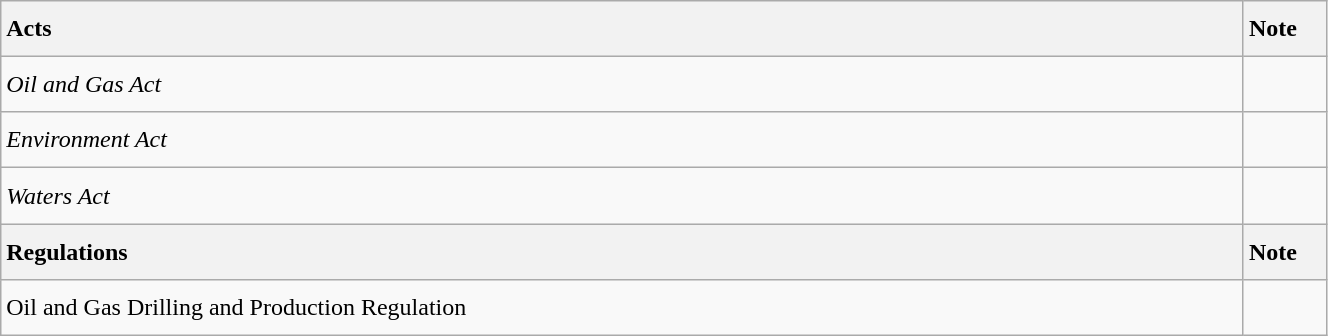<table class="wikitable" style="width: 70%; height: 14em;">
<tr>
<th style="text-align:left;">Acts</th>
<th style="text-align:left;">Note</th>
</tr>
<tr>
<td><em>Oil and Gas Act</em></td>
<td style="width: 3em;"></td>
</tr>
<tr>
<td><em>Environment Act</em></td>
<td></td>
</tr>
<tr>
<td><em>Waters Act</em></td>
<td></td>
</tr>
<tr>
<th style="text-align:left;">Regulations</th>
<th style="text-align:left;">Note</th>
</tr>
<tr>
<td>Oil and Gas Drilling and Production Regulation</td>
<td></td>
</tr>
</table>
